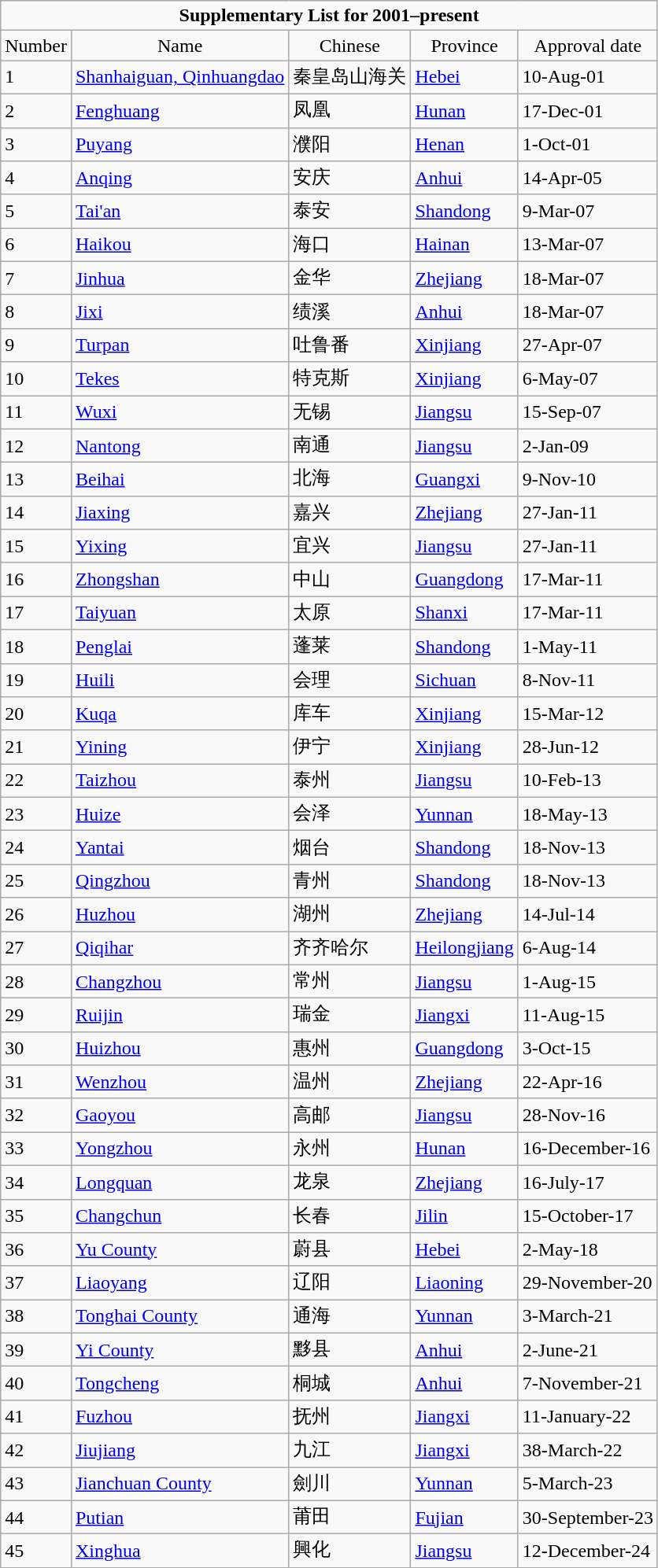<table table class="wikitable sortable">
<tr>
<td align=center colspan=5><strong>Supplementary List for 2001–present</strong></td>
</tr>
<tr align=center>
<td>Number</td>
<td>Name</td>
<td>Chinese</td>
<td>Province</td>
<td>Approval date</td>
</tr>
<tr align=left>
<td>1</td>
<td><a href='#'>Shanhaiguan, Qinhuangdao</a></td>
<td>秦皇岛山海关</td>
<td><a href='#'>Hebei</a></td>
<td>10-Aug-01</td>
</tr>
<tr align=left>
<td>2</td>
<td><a href='#'>Fenghuang</a></td>
<td>凤凰</td>
<td><a href='#'>Hunan</a></td>
<td>17-Dec-01</td>
</tr>
<tr align=left>
<td>3</td>
<td><a href='#'>Puyang</a></td>
<td>濮阳</td>
<td><a href='#'>Henan</a></td>
<td>1-Oct-01</td>
</tr>
<tr align=left>
<td>4</td>
<td><a href='#'>Anqing</a></td>
<td>安庆</td>
<td><a href='#'>Anhui</a></td>
<td>14-Apr-05</td>
</tr>
<tr align=left>
<td>5</td>
<td><a href='#'>Tai'an</a></td>
<td>泰安</td>
<td><a href='#'>Shandong</a></td>
<td>9-Mar-07</td>
</tr>
<tr align=left>
<td>6</td>
<td><a href='#'>Haikou</a></td>
<td>海口</td>
<td><a href='#'>Hainan</a></td>
<td>13-Mar-07</td>
</tr>
<tr align=left>
<td>7</td>
<td><a href='#'>Jinhua</a></td>
<td>金华</td>
<td><a href='#'>Zhejiang</a></td>
<td>18-Mar-07</td>
</tr>
<tr align=left>
<td>8</td>
<td><a href='#'>Jixi</a></td>
<td>绩溪</td>
<td><a href='#'>Anhui</a></td>
<td>18-Mar-07</td>
</tr>
<tr align=left>
<td>9</td>
<td><a href='#'>Turpan</a></td>
<td>吐鲁番</td>
<td><a href='#'>Xinjiang</a></td>
<td>27-Apr-07</td>
</tr>
<tr align=left>
<td>10</td>
<td><a href='#'>Tekes</a></td>
<td>特克斯</td>
<td><a href='#'>Xinjiang</a></td>
<td>6-May-07</td>
</tr>
<tr align=left>
<td>11</td>
<td><a href='#'>Wuxi</a></td>
<td>无锡</td>
<td><a href='#'>Jiangsu</a></td>
<td>15-Sep-07</td>
</tr>
<tr align=left>
<td>12</td>
<td><a href='#'>Nantong</a></td>
<td>南通</td>
<td><a href='#'>Jiangsu</a></td>
<td>2-Jan-09</td>
</tr>
<tr align=left>
<td>13</td>
<td><a href='#'>Beihai</a></td>
<td>北海</td>
<td><a href='#'>Guangxi</a></td>
<td>9-Nov-10</td>
</tr>
<tr align=left>
<td>14</td>
<td><a href='#'>Jiaxing</a></td>
<td>嘉兴</td>
<td><a href='#'>Zhejiang</a></td>
<td>27-Jan-11</td>
</tr>
<tr align=left>
<td>15</td>
<td><a href='#'>Yixing</a></td>
<td>宜兴</td>
<td><a href='#'>Jiangsu</a></td>
<td>27-Jan-11</td>
</tr>
<tr align=left>
<td>16</td>
<td><a href='#'>Zhongshan</a></td>
<td>中山</td>
<td><a href='#'>Guangdong</a></td>
<td>17-Mar-11</td>
</tr>
<tr align=left>
<td>17</td>
<td><a href='#'>Taiyuan</a></td>
<td>太原</td>
<td><a href='#'>Shanxi</a></td>
<td>17-Mar-11</td>
</tr>
<tr align=left>
<td>18</td>
<td><a href='#'>Penglai</a></td>
<td>蓬莱</td>
<td><a href='#'>Shandong</a></td>
<td>1-May-11</td>
</tr>
<tr align=left>
<td>19</td>
<td><a href='#'>Huili</a></td>
<td>会理</td>
<td><a href='#'>Sichuan</a></td>
<td>8-Nov-11</td>
</tr>
<tr align=left>
<td>20</td>
<td><a href='#'>Kuqa</a></td>
<td>库车</td>
<td><a href='#'>Xinjiang</a></td>
<td>15-Mar-12</td>
</tr>
<tr align=left>
<td>21</td>
<td><a href='#'>Yining</a></td>
<td>伊宁</td>
<td><a href='#'>Xinjiang</a></td>
<td>28-Jun-12</td>
</tr>
<tr align=left>
<td>22</td>
<td><a href='#'>Taizhou</a></td>
<td>泰州</td>
<td><a href='#'>Jiangsu</a></td>
<td>10-Feb-13</td>
</tr>
<tr align=left>
<td>23</td>
<td><a href='#'>Huize</a></td>
<td>会泽</td>
<td><a href='#'>Yunnan</a></td>
<td>18-May-13</td>
</tr>
<tr align=left>
<td>24</td>
<td><a href='#'>Yantai</a></td>
<td>烟台</td>
<td><a href='#'>Shandong</a></td>
<td>18-Nov-13</td>
</tr>
<tr align=left>
<td>25</td>
<td><a href='#'>Qingzhou</a></td>
<td>青州</td>
<td><a href='#'>Shandong</a></td>
<td>18-Nov-13</td>
</tr>
<tr align=left>
<td>26</td>
<td><a href='#'>Huzhou</a></td>
<td>湖州</td>
<td><a href='#'>Zhejiang</a></td>
<td>14-Jul-14</td>
</tr>
<tr align=left>
<td>27</td>
<td><a href='#'>Qiqihar</a></td>
<td>齐齐哈尔</td>
<td><a href='#'>Heilongjiang</a></td>
<td>6-Aug-14</td>
</tr>
<tr align=left>
<td>28</td>
<td><a href='#'>Changzhou</a></td>
<td>常州</td>
<td><a href='#'>Jiangsu</a></td>
<td>1-Aug-15</td>
</tr>
<tr align=left>
<td>29</td>
<td><a href='#'>Ruijin</a></td>
<td>瑞金</td>
<td><a href='#'>Jiangxi</a></td>
<td>11-Aug-15</td>
</tr>
<tr align=left>
<td>30</td>
<td><a href='#'>Huizhou</a></td>
<td>惠州</td>
<td><a href='#'>Guangdong</a></td>
<td>3-Oct-15 </td>
</tr>
<tr align=left>
<td>31</td>
<td><a href='#'>Wenzhou</a></td>
<td>温州</td>
<td><a href='#'>Zhejiang</a></td>
<td>22-Apr-16 </td>
</tr>
<tr align=left>
<td>32</td>
<td><a href='#'>Gaoyou</a></td>
<td>高邮</td>
<td><a href='#'>Jiangsu</a></td>
<td>28-Nov-16 </td>
</tr>
<tr align=left>
<td>33</td>
<td><a href='#'>Yongzhou</a></td>
<td>永州</td>
<td><a href='#'>Hunan</a></td>
<td>16-December-16</td>
</tr>
<tr align=left>
<td>34</td>
<td><a href='#'>Longquan</a></td>
<td>龙泉</td>
<td><a href='#'>Zhejiang</a></td>
<td>16-July-17</td>
</tr>
<tr align=left>
<td>35</td>
<td><a href='#'>Changchun</a></td>
<td>长春</td>
<td><a href='#'>Jilin</a></td>
<td>15-October-17</td>
</tr>
<tr align=left>
<td>36</td>
<td><a href='#'>Yu County</a></td>
<td>蔚县</td>
<td><a href='#'>Hebei</a></td>
<td>2-May-18</td>
</tr>
<tr align=left>
<td>37</td>
<td><a href='#'>Liaoyang</a></td>
<td>辽阳</td>
<td><a href='#'>Liaoning</a></td>
<td>29-November-20</td>
</tr>
<tr align=left>
<td>38</td>
<td><a href='#'>Tonghai County</a></td>
<td>通海</td>
<td><a href='#'>Yunnan</a></td>
<td>3-March-21</td>
</tr>
<tr align=left>
<td>39</td>
<td><a href='#'>Yi County</a></td>
<td>黟县</td>
<td><a href='#'>Anhui</a></td>
<td>2-June-21</td>
</tr>
<tr align=left>
<td>40</td>
<td><a href='#'>Tongcheng</a></td>
<td>桐城</td>
<td><a href='#'>Anhui</a></td>
<td>7-November-21</td>
</tr>
<tr align=left>
<td>41</td>
<td><a href='#'>Fuzhou</a></td>
<td>抚州</td>
<td><a href='#'>Jiangxi</a></td>
<td>11-January-22</td>
</tr>
<tr align=left>
<td>42</td>
<td><a href='#'>Jiujiang</a></td>
<td>九江</td>
<td><a href='#'>Jiangxi</a></td>
<td>38-March-22</td>
</tr>
<tr align=left>
<td>43</td>
<td><a href='#'>Jianchuan County</a></td>
<td>劍川</td>
<td><a href='#'>Yunnan</a></td>
<td>5-March-23</td>
</tr>
<tr align=left>
<td>44</td>
<td><a href='#'>Putian</a></td>
<td>莆田</td>
<td><a href='#'>Fujian</a></td>
<td>30-September-23</td>
</tr>
<tr align=left>
<td>45</td>
<td><a href='#'> Xinghua</a></td>
<td>興化</td>
<td><a href='#'>Jiangsu</a></td>
<td>12-December-24</td>
</tr>
</table>
